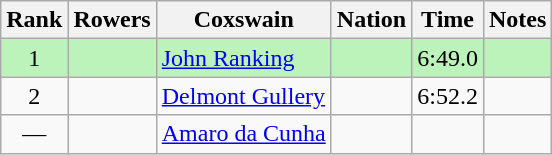<table class="wikitable sortable" style="text-align:center">
<tr>
<th>Rank</th>
<th>Rowers</th>
<th>Coxswain</th>
<th>Nation</th>
<th>Time</th>
<th>Notes</th>
</tr>
<tr bgcolor=bbf3bb>
<td>1</td>
<td align=left></td>
<td align=left><a href='#'>John Ranking</a></td>
<td align=left></td>
<td>6:49.0</td>
<td></td>
</tr>
<tr>
<td>2</td>
<td align=left></td>
<td align=left><a href='#'>Delmont Gullery</a></td>
<td align=left></td>
<td>6:52.2</td>
<td></td>
</tr>
<tr>
<td data-sort-value=3>—</td>
<td align=left></td>
<td align=left><a href='#'>Amaro da Cunha</a></td>
<td align=left></td>
<td data-sort-value=9:99.9></td>
<td></td>
</tr>
</table>
